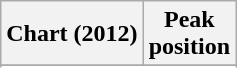<table class="wikitable sortable">
<tr>
<th>Chart (2012)</th>
<th>Peak<br>position</th>
</tr>
<tr>
</tr>
<tr>
</tr>
<tr>
</tr>
</table>
